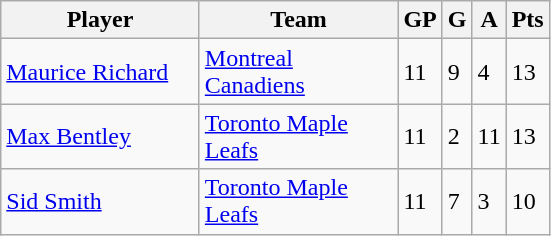<table class="wikitable">
<tr>
<th bgcolor="#DDDDFF" width="125">Player</th>
<th bgcolor="#DDDDFF" width="125">Team</th>
<th bgcolor="#DDDDFF" width="5">GP</th>
<th bgcolor="#DDDDFF" width="5">G</th>
<th bgcolor="#DDDDFF" width="5">A</th>
<th bgcolor="#DDDDFF" width="5">Pts</th>
</tr>
<tr>
<td><a href='#'>Maurice Richard</a></td>
<td><a href='#'>Montreal Canadiens</a></td>
<td>11</td>
<td>9</td>
<td>4</td>
<td>13</td>
</tr>
<tr>
<td><a href='#'>Max Bentley</a></td>
<td><a href='#'>Toronto Maple Leafs</a></td>
<td>11</td>
<td>2</td>
<td>11</td>
<td>13</td>
</tr>
<tr>
<td><a href='#'>Sid Smith</a></td>
<td><a href='#'>Toronto Maple Leafs</a></td>
<td>11</td>
<td>7</td>
<td>3</td>
<td>10</td>
</tr>
</table>
